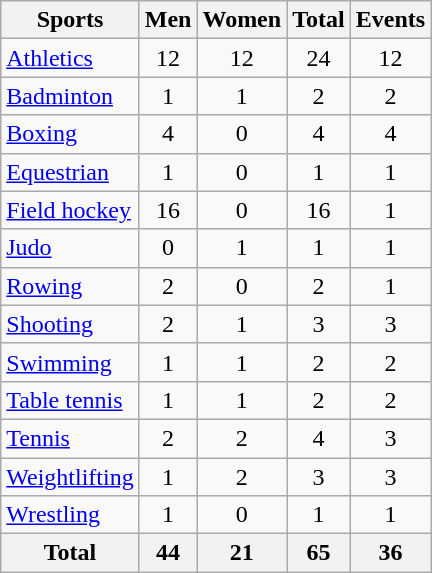<table class="wikitable sortable" style="text-align:center">
<tr>
<th>Sports</th>
<th>Men</th>
<th>Women</th>
<th>Total</th>
<th>Events</th>
</tr>
<tr>
<td align=left><a href='#'>Athletics</a></td>
<td>12</td>
<td>12</td>
<td>24</td>
<td>12</td>
</tr>
<tr>
<td align=left><a href='#'>Badminton</a></td>
<td>1</td>
<td>1</td>
<td>2</td>
<td>2</td>
</tr>
<tr>
<td align=left><a href='#'>Boxing</a></td>
<td>4</td>
<td>0</td>
<td>4</td>
<td>4</td>
</tr>
<tr>
<td align=left><a href='#'>Equestrian</a></td>
<td>1</td>
<td>0</td>
<td>1</td>
<td>1</td>
</tr>
<tr>
<td align=left><a href='#'>Field hockey</a></td>
<td>16</td>
<td>0</td>
<td>16</td>
<td>1</td>
</tr>
<tr>
<td align=left><a href='#'>Judo</a></td>
<td>0</td>
<td>1</td>
<td>1</td>
<td>1</td>
</tr>
<tr>
<td align=left><a href='#'>Rowing</a></td>
<td>2</td>
<td>0</td>
<td>2</td>
<td>1</td>
</tr>
<tr>
<td align=left><a href='#'>Shooting</a></td>
<td>2</td>
<td>1</td>
<td>3</td>
<td>3</td>
</tr>
<tr>
<td align=left><a href='#'>Swimming</a></td>
<td>1</td>
<td>1</td>
<td>2</td>
<td>2</td>
</tr>
<tr>
<td align=left><a href='#'>Table tennis</a></td>
<td>1</td>
<td>1</td>
<td>2</td>
<td>2</td>
</tr>
<tr>
<td align=left><a href='#'>Tennis</a></td>
<td>2</td>
<td>2</td>
<td>4</td>
<td>3</td>
</tr>
<tr>
<td align=left><a href='#'>Weightlifting</a></td>
<td>1</td>
<td>2</td>
<td>3</td>
<td>3</td>
</tr>
<tr>
<td align=left><a href='#'>Wrestling</a></td>
<td>1</td>
<td>0</td>
<td>1</td>
<td>1</td>
</tr>
<tr class="sortbottom">
<th>Total</th>
<th>44</th>
<th>21</th>
<th>65</th>
<th>36</th>
</tr>
</table>
